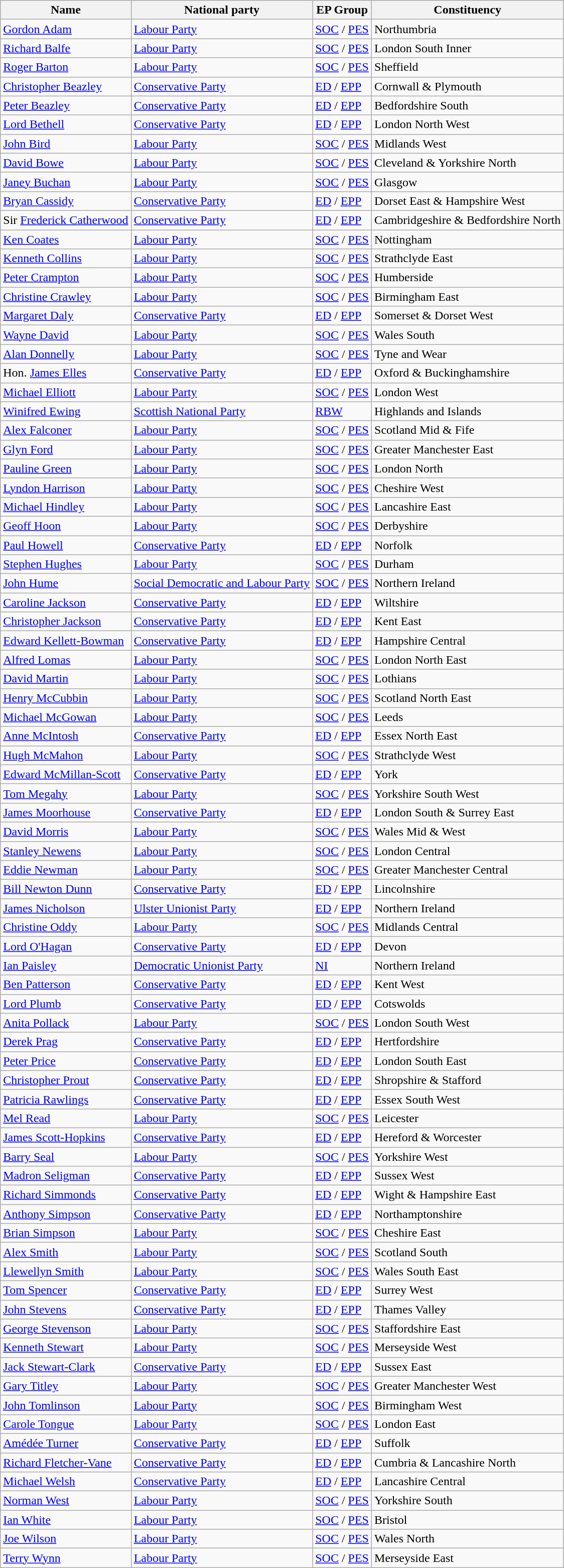<table class="sortable wikitable">
<tr>
<th>Name</th>
<th>National party</th>
<th>EP Group</th>
<th>Constituency</th>
</tr>
<tr>
<td><a href='#'>Gordon Adam</a></td>
<td> <a href='#'>Labour Party</a></td>
<td> <a href='#'>SOC</a> / <a href='#'>PES</a></td>
<td>Northumbria</td>
</tr>
<tr>
<td><a href='#'>Richard Balfe</a></td>
<td> <a href='#'>Labour Party</a></td>
<td> <a href='#'>SOC</a> / <a href='#'>PES</a></td>
<td>London South Inner</td>
</tr>
<tr>
<td><a href='#'>Roger Barton</a></td>
<td> <a href='#'>Labour Party</a></td>
<td> <a href='#'>SOC</a> / <a href='#'>PES</a></td>
<td>Sheffield</td>
</tr>
<tr>
<td><a href='#'>Christopher Beazley</a></td>
<td> <a href='#'>Conservative Party</a></td>
<td> <a href='#'>ED</a> /  <a href='#'>EPP</a></td>
<td>Cornwall & Plymouth</td>
</tr>
<tr>
<td><a href='#'>Peter Beazley</a></td>
<td> <a href='#'>Conservative Party</a></td>
<td> <a href='#'>ED</a> /  <a href='#'>EPP</a></td>
<td>Bedfordshire South</td>
</tr>
<tr>
<td><a href='#'>Lord Bethell</a></td>
<td> <a href='#'>Conservative Party</a></td>
<td> <a href='#'>ED</a> /  <a href='#'>EPP</a></td>
<td>London North West</td>
</tr>
<tr>
<td><a href='#'>John Bird</a></td>
<td> <a href='#'>Labour Party</a></td>
<td> <a href='#'>SOC</a> / <a href='#'>PES</a></td>
<td>Midlands West</td>
</tr>
<tr>
<td><a href='#'>David Bowe</a></td>
<td> <a href='#'>Labour Party</a></td>
<td> <a href='#'>SOC</a> / <a href='#'>PES</a></td>
<td>Cleveland & Yorkshire North</td>
</tr>
<tr>
<td><a href='#'>Janey Buchan</a></td>
<td> <a href='#'>Labour Party</a></td>
<td> <a href='#'>SOC</a> / <a href='#'>PES</a></td>
<td>Glasgow</td>
</tr>
<tr>
<td><a href='#'>Bryan Cassidy</a></td>
<td> <a href='#'>Conservative Party</a></td>
<td> <a href='#'>ED</a> /  <a href='#'>EPP</a></td>
<td>Dorset East & Hampshire West</td>
</tr>
<tr>
<td>Sir <a href='#'>Frederick Catherwood</a></td>
<td> <a href='#'>Conservative Party</a></td>
<td> <a href='#'>ED</a> /  <a href='#'>EPP</a></td>
<td>Cambridgeshire & Bedfordshire North</td>
</tr>
<tr>
<td><a href='#'>Ken Coates</a></td>
<td> <a href='#'>Labour Party</a></td>
<td> <a href='#'>SOC</a> / <a href='#'>PES</a></td>
<td>Nottingham</td>
</tr>
<tr>
<td><a href='#'>Kenneth Collins</a></td>
<td> <a href='#'>Labour Party</a></td>
<td> <a href='#'>SOC</a> / <a href='#'>PES</a></td>
<td>Strathclyde East</td>
</tr>
<tr>
<td><a href='#'>Peter Crampton</a></td>
<td> <a href='#'>Labour Party</a></td>
<td> <a href='#'>SOC</a> / <a href='#'>PES</a></td>
<td>Humberside</td>
</tr>
<tr>
<td><a href='#'>Christine Crawley</a></td>
<td> <a href='#'>Labour Party</a></td>
<td> <a href='#'>SOC</a> / <a href='#'>PES</a></td>
<td>Birmingham East</td>
</tr>
<tr>
<td><a href='#'>Margaret Daly</a></td>
<td> <a href='#'>Conservative Party</a></td>
<td> <a href='#'>ED</a> /  <a href='#'>EPP</a></td>
<td>Somerset & Dorset West</td>
</tr>
<tr>
<td><a href='#'>Wayne David</a></td>
<td> <a href='#'>Labour Party</a></td>
<td> <a href='#'>SOC</a> / <a href='#'>PES</a></td>
<td>Wales South</td>
</tr>
<tr>
<td><a href='#'>Alan Donnelly</a></td>
<td> <a href='#'>Labour Party</a></td>
<td> <a href='#'>SOC</a> / <a href='#'>PES</a></td>
<td>Tyne and Wear</td>
</tr>
<tr>
<td>Hon. <a href='#'>James Elles</a></td>
<td> <a href='#'>Conservative Party</a></td>
<td> <a href='#'>ED</a> /  <a href='#'>EPP</a></td>
<td>Oxford & Buckinghamshire</td>
</tr>
<tr>
<td><a href='#'>Michael Elliott</a></td>
<td> <a href='#'>Labour Party</a></td>
<td> <a href='#'>SOC</a> / <a href='#'>PES</a></td>
<td>London West</td>
</tr>
<tr>
<td><a href='#'>Winifred Ewing</a></td>
<td> <a href='#'>Scottish National Party</a></td>
<td> <a href='#'>RBW</a></td>
<td>Highlands and Islands</td>
</tr>
<tr>
<td><a href='#'>Alex Falconer</a></td>
<td> <a href='#'>Labour Party</a></td>
<td> <a href='#'>SOC</a> / <a href='#'>PES</a></td>
<td>Scotland Mid & Fife</td>
</tr>
<tr>
<td><a href='#'>Glyn Ford</a></td>
<td> <a href='#'>Labour Party</a></td>
<td> <a href='#'>SOC</a> / <a href='#'>PES</a></td>
<td>Greater Manchester East</td>
</tr>
<tr>
<td><a href='#'>Pauline Green</a></td>
<td> <a href='#'>Labour Party</a></td>
<td> <a href='#'>SOC</a> / <a href='#'>PES</a></td>
<td>London North</td>
</tr>
<tr>
<td><a href='#'>Lyndon Harrison</a></td>
<td> <a href='#'>Labour Party</a></td>
<td> <a href='#'>SOC</a> / <a href='#'>PES</a></td>
<td>Cheshire West</td>
</tr>
<tr>
<td><a href='#'>Michael Hindley</a></td>
<td> <a href='#'>Labour Party</a></td>
<td> <a href='#'>SOC</a> / <a href='#'>PES</a></td>
<td>Lancashire East</td>
</tr>
<tr>
<td><a href='#'>Geoff Hoon</a></td>
<td> <a href='#'>Labour Party</a></td>
<td> <a href='#'>SOC</a> / <a href='#'>PES</a></td>
<td>Derbyshire</td>
</tr>
<tr>
<td><a href='#'>Paul Howell</a></td>
<td> <a href='#'>Conservative Party</a></td>
<td> <a href='#'>ED</a> /  <a href='#'>EPP</a></td>
<td>Norfolk</td>
</tr>
<tr>
<td><a href='#'>Stephen Hughes</a></td>
<td> <a href='#'>Labour Party</a></td>
<td> <a href='#'>SOC</a> / <a href='#'>PES</a></td>
<td>Durham</td>
</tr>
<tr>
<td><a href='#'>John Hume</a></td>
<td> <a href='#'>Social Democratic and Labour Party</a></td>
<td> <a href='#'>SOC</a> / <a href='#'>PES</a></td>
<td>Northern Ireland</td>
</tr>
<tr>
<td><a href='#'>Caroline Jackson</a></td>
<td> <a href='#'>Conservative Party</a></td>
<td> <a href='#'>ED</a> /  <a href='#'>EPP</a></td>
<td>Wiltshire</td>
</tr>
<tr>
<td><a href='#'>Christopher Jackson</a></td>
<td> <a href='#'>Conservative Party</a></td>
<td> <a href='#'>ED</a> /  <a href='#'>EPP</a></td>
<td>Kent East</td>
</tr>
<tr>
<td><a href='#'>Edward Kellett-Bowman</a></td>
<td> <a href='#'>Conservative Party</a></td>
<td> <a href='#'>ED</a> /  <a href='#'>EPP</a></td>
<td>Hampshire Central</td>
</tr>
<tr>
<td><a href='#'>Alfred Lomas</a></td>
<td> <a href='#'>Labour Party</a></td>
<td> <a href='#'>SOC</a> / <a href='#'>PES</a></td>
<td>London North East</td>
</tr>
<tr>
<td><a href='#'>David Martin</a></td>
<td> <a href='#'>Labour Party</a></td>
<td> <a href='#'>SOC</a> / <a href='#'>PES</a></td>
<td>Lothians</td>
</tr>
<tr>
<td><a href='#'>Henry McCubbin</a></td>
<td> <a href='#'>Labour Party</a></td>
<td> <a href='#'>SOC</a> / <a href='#'>PES</a></td>
<td>Scotland North East</td>
</tr>
<tr>
<td><a href='#'>Michael McGowan</a></td>
<td> <a href='#'>Labour Party</a></td>
<td> <a href='#'>SOC</a> / <a href='#'>PES</a></td>
<td>Leeds</td>
</tr>
<tr>
<td><a href='#'>Anne McIntosh</a></td>
<td> <a href='#'>Conservative Party</a></td>
<td> <a href='#'>ED</a> /  <a href='#'>EPP</a></td>
<td>Essex North East</td>
</tr>
<tr>
<td><a href='#'>Hugh McMahon</a></td>
<td> <a href='#'>Labour Party</a></td>
<td> <a href='#'>SOC</a> / <a href='#'>PES</a></td>
<td>Strathclyde West</td>
</tr>
<tr>
<td><a href='#'>Edward McMillan-Scott</a></td>
<td> <a href='#'>Conservative Party</a></td>
<td> <a href='#'>ED</a> /  <a href='#'>EPP</a></td>
<td>York</td>
</tr>
<tr>
<td><a href='#'>Tom Megahy</a></td>
<td> <a href='#'>Labour Party</a></td>
<td> <a href='#'>SOC</a> / <a href='#'>PES</a></td>
<td>Yorkshire South West</td>
</tr>
<tr>
<td><a href='#'>James Moorhouse</a></td>
<td> <a href='#'>Conservative Party</a></td>
<td> <a href='#'>ED</a> /  <a href='#'>EPP</a></td>
<td>London South & Surrey East</td>
</tr>
<tr>
<td><a href='#'>David Morris</a></td>
<td> <a href='#'>Labour Party</a></td>
<td> <a href='#'>SOC</a> / <a href='#'>PES</a></td>
<td>Wales Mid & West</td>
</tr>
<tr>
<td><a href='#'>Stanley Newens</a></td>
<td> <a href='#'>Labour Party</a></td>
<td> <a href='#'>SOC</a> / <a href='#'>PES</a></td>
<td>London Central</td>
</tr>
<tr>
<td><a href='#'>Eddie Newman</a></td>
<td> <a href='#'>Labour Party</a></td>
<td> <a href='#'>SOC</a> / <a href='#'>PES</a></td>
<td>Greater Manchester Central</td>
</tr>
<tr>
<td><a href='#'>Bill Newton Dunn</a></td>
<td> <a href='#'>Conservative Party</a></td>
<td> <a href='#'>ED</a> /  <a href='#'>EPP</a></td>
<td>Lincolnshire</td>
</tr>
<tr>
<td><a href='#'>James Nicholson</a></td>
<td> <a href='#'>Ulster Unionist Party</a></td>
<td> <a href='#'>ED</a> /  <a href='#'>EPP</a></td>
<td>Northern Ireland</td>
</tr>
<tr>
<td><a href='#'>Christine Oddy</a></td>
<td> <a href='#'>Labour Party</a></td>
<td> <a href='#'>SOC</a> / <a href='#'>PES</a></td>
<td>Midlands Central</td>
</tr>
<tr>
<td><a href='#'>Lord O'Hagan</a></td>
<td> <a href='#'>Conservative Party</a></td>
<td> <a href='#'>ED</a> /  <a href='#'>EPP</a></td>
<td>Devon</td>
</tr>
<tr>
<td><a href='#'>Ian Paisley</a></td>
<td> <a href='#'>Democratic Unionist Party</a></td>
<td> <a href='#'>NI</a></td>
<td>Northern Ireland</td>
</tr>
<tr>
<td><a href='#'>Ben Patterson</a></td>
<td> <a href='#'>Conservative Party</a></td>
<td> <a href='#'>ED</a> /  <a href='#'>EPP</a></td>
<td>Kent West</td>
</tr>
<tr>
<td><a href='#'>Lord Plumb</a></td>
<td> <a href='#'>Conservative Party</a></td>
<td> <a href='#'>ED</a> /  <a href='#'>EPP</a></td>
<td>Cotswolds</td>
</tr>
<tr>
<td><a href='#'>Anita Pollack</a></td>
<td> <a href='#'>Labour Party</a></td>
<td> <a href='#'>SOC</a> / <a href='#'>PES</a></td>
<td>London South West</td>
</tr>
<tr>
<td><a href='#'>Derek Prag</a></td>
<td> <a href='#'>Conservative Party</a></td>
<td> <a href='#'>ED</a> /  <a href='#'>EPP</a></td>
<td>Hertfordshire</td>
</tr>
<tr>
<td><a href='#'>Peter Price</a></td>
<td> <a href='#'>Conservative Party</a></td>
<td> <a href='#'>ED</a> /  <a href='#'>EPP</a></td>
<td>London South East</td>
</tr>
<tr>
<td><a href='#'>Christopher Prout</a></td>
<td> <a href='#'>Conservative Party</a></td>
<td> <a href='#'>ED</a> /  <a href='#'>EPP</a></td>
<td>Shropshire & Stafford</td>
</tr>
<tr>
<td><a href='#'>Patricia Rawlings</a></td>
<td> <a href='#'>Conservative Party</a></td>
<td> <a href='#'>ED</a> /  <a href='#'>EPP</a></td>
<td>Essex South West</td>
</tr>
<tr>
<td><a href='#'>Mel Read</a></td>
<td> <a href='#'>Labour Party</a></td>
<td> <a href='#'>SOC</a> / <a href='#'>PES</a></td>
<td>Leicester</td>
</tr>
<tr>
<td><a href='#'>James Scott-Hopkins</a></td>
<td> <a href='#'>Conservative Party</a></td>
<td> <a href='#'>ED</a> /  <a href='#'>EPP</a></td>
<td>Hereford & Worcester</td>
</tr>
<tr>
<td><a href='#'>Barry Seal</a></td>
<td> <a href='#'>Labour Party</a></td>
<td> <a href='#'>SOC</a> / <a href='#'>PES</a></td>
<td>Yorkshire West</td>
</tr>
<tr>
<td><a href='#'>Madron Seligman</a></td>
<td> <a href='#'>Conservative Party</a></td>
<td> <a href='#'>ED</a> /  <a href='#'>EPP</a></td>
<td>Sussex West</td>
</tr>
<tr>
<td><a href='#'>Richard Simmonds</a></td>
<td> <a href='#'>Conservative Party</a></td>
<td> <a href='#'>ED</a> /  <a href='#'>EPP</a></td>
<td>Wight & Hampshire East</td>
</tr>
<tr>
<td><a href='#'>Anthony Simpson</a></td>
<td> <a href='#'>Conservative Party</a></td>
<td> <a href='#'>ED</a> /  <a href='#'>EPP</a></td>
<td>Northamptonshire</td>
</tr>
<tr>
<td><a href='#'>Brian Simpson</a></td>
<td> <a href='#'>Labour Party</a></td>
<td> <a href='#'>SOC</a> / <a href='#'>PES</a></td>
<td>Cheshire East</td>
</tr>
<tr>
<td><a href='#'>Alex Smith</a></td>
<td> <a href='#'>Labour Party</a></td>
<td> <a href='#'>SOC</a> / <a href='#'>PES</a></td>
<td>Scotland South</td>
</tr>
<tr>
<td><a href='#'>Llewellyn Smith</a></td>
<td> <a href='#'>Labour Party</a></td>
<td> <a href='#'>SOC</a> / <a href='#'>PES</a></td>
<td>Wales South East</td>
</tr>
<tr>
<td><a href='#'>Tom Spencer</a></td>
<td> <a href='#'>Conservative Party</a></td>
<td> <a href='#'>ED</a> /  <a href='#'>EPP</a></td>
<td>Surrey West</td>
</tr>
<tr>
<td><a href='#'>John Stevens</a></td>
<td> <a href='#'>Conservative Party</a></td>
<td> <a href='#'>ED</a> /  <a href='#'>EPP</a></td>
<td>Thames Valley</td>
</tr>
<tr>
<td><a href='#'>George Stevenson</a></td>
<td> <a href='#'>Labour Party</a></td>
<td> <a href='#'>SOC</a> / <a href='#'>PES</a></td>
<td>Staffordshire East</td>
</tr>
<tr>
<td><a href='#'>Kenneth Stewart</a></td>
<td> <a href='#'>Labour Party</a></td>
<td> <a href='#'>SOC</a> / <a href='#'>PES</a></td>
<td>Merseyside West</td>
</tr>
<tr>
<td><a href='#'>Jack Stewart-Clark</a></td>
<td> <a href='#'>Conservative Party</a></td>
<td> <a href='#'>ED</a> /  <a href='#'>EPP</a></td>
<td>Sussex East</td>
</tr>
<tr>
<td><a href='#'>Gary Titley</a></td>
<td> <a href='#'>Labour Party</a></td>
<td> <a href='#'>SOC</a> / <a href='#'>PES</a></td>
<td>Greater Manchester West</td>
</tr>
<tr>
<td><a href='#'>John Tomlinson</a></td>
<td> <a href='#'>Labour Party</a></td>
<td> <a href='#'>SOC</a> / <a href='#'>PES</a></td>
<td>Birmingham West</td>
</tr>
<tr>
<td><a href='#'>Carole Tongue</a></td>
<td> <a href='#'>Labour Party</a></td>
<td> <a href='#'>SOC</a> / <a href='#'>PES</a></td>
<td>London East</td>
</tr>
<tr>
<td><a href='#'>Amédée Turner</a></td>
<td> <a href='#'>Conservative Party</a></td>
<td> <a href='#'>ED</a> /  <a href='#'>EPP</a></td>
<td>Suffolk</td>
</tr>
<tr>
<td><a href='#'>Richard Fletcher-Vane</a></td>
<td> <a href='#'>Conservative Party</a></td>
<td> <a href='#'>ED</a> /  <a href='#'>EPP</a></td>
<td>Cumbria & Lancashire North</td>
</tr>
<tr>
<td><a href='#'>Michael Welsh</a></td>
<td> <a href='#'>Conservative Party</a></td>
<td> <a href='#'>ED</a> /  <a href='#'>EPP</a></td>
<td>Lancashire Central</td>
</tr>
<tr>
<td><a href='#'>Norman West</a></td>
<td> <a href='#'>Labour Party</a></td>
<td> <a href='#'>SOC</a> / <a href='#'>PES</a></td>
<td>Yorkshire South</td>
</tr>
<tr>
<td><a href='#'>Ian White</a></td>
<td> <a href='#'>Labour Party</a></td>
<td> <a href='#'>SOC</a> / <a href='#'>PES</a></td>
<td>Bristol</td>
</tr>
<tr>
<td><a href='#'>Joe Wilson</a></td>
<td> <a href='#'>Labour Party</a></td>
<td> <a href='#'>SOC</a> / <a href='#'>PES</a></td>
<td>Wales North</td>
</tr>
<tr>
<td><a href='#'>Terry Wynn</a></td>
<td> <a href='#'>Labour Party</a></td>
<td> <a href='#'>SOC</a> / <a href='#'>PES</a></td>
<td>Merseyside East</td>
</tr>
</table>
